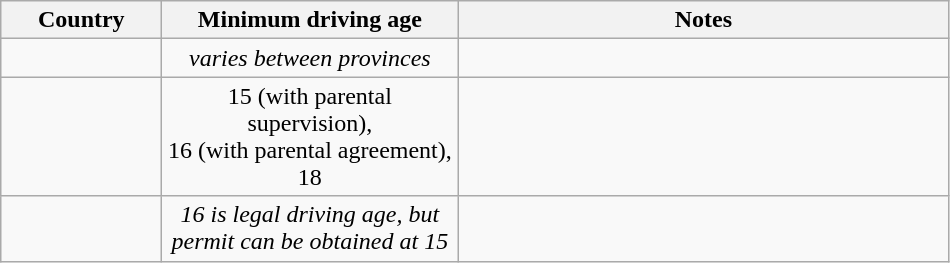<table class="wikitable sortable">
<tr>
<th width="100">Country</th>
<th width="190">Minimum driving age</th>
<th width="320">Notes</th>
</tr>
<tr>
<td></td>
<td style="text-align:center;"><em>varies between provinces</em></td>
<td></td>
</tr>
<tr>
<td></td>
<td style="text-align:center;">15 (with parental supervision),<br>16 (with parental agreement),<br>18</td>
<td></td>
</tr>
<tr>
<td></td>
<td style="text-align:center;"><em>16 is legal driving age, but permit can be obtained at 15</em></td>
<td></td>
</tr>
</table>
